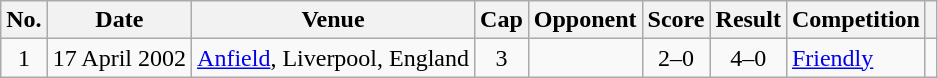<table class="wikitable">
<tr>
<th scope="col">No.</th>
<th scope="col">Date</th>
<th scope="col">Venue</th>
<th scope="col">Cap</th>
<th scope="col">Opponent</th>
<th scope="col">Score</th>
<th scope="col">Result</th>
<th scope="col">Competition</th>
<th scope="col"></th>
</tr>
<tr>
<td style="text-align: center;">1</td>
<td>17 April 2002</td>
<td><a href='#'>Anfield</a>, Liverpool, England</td>
<td style="text-align: center;">3</td>
<td></td>
<td style="text-align: center;">2–0</td>
<td style="text-align: center;">4–0</td>
<td><a href='#'>Friendly</a></td>
<td style="text-align: center;"></td>
</tr>
</table>
